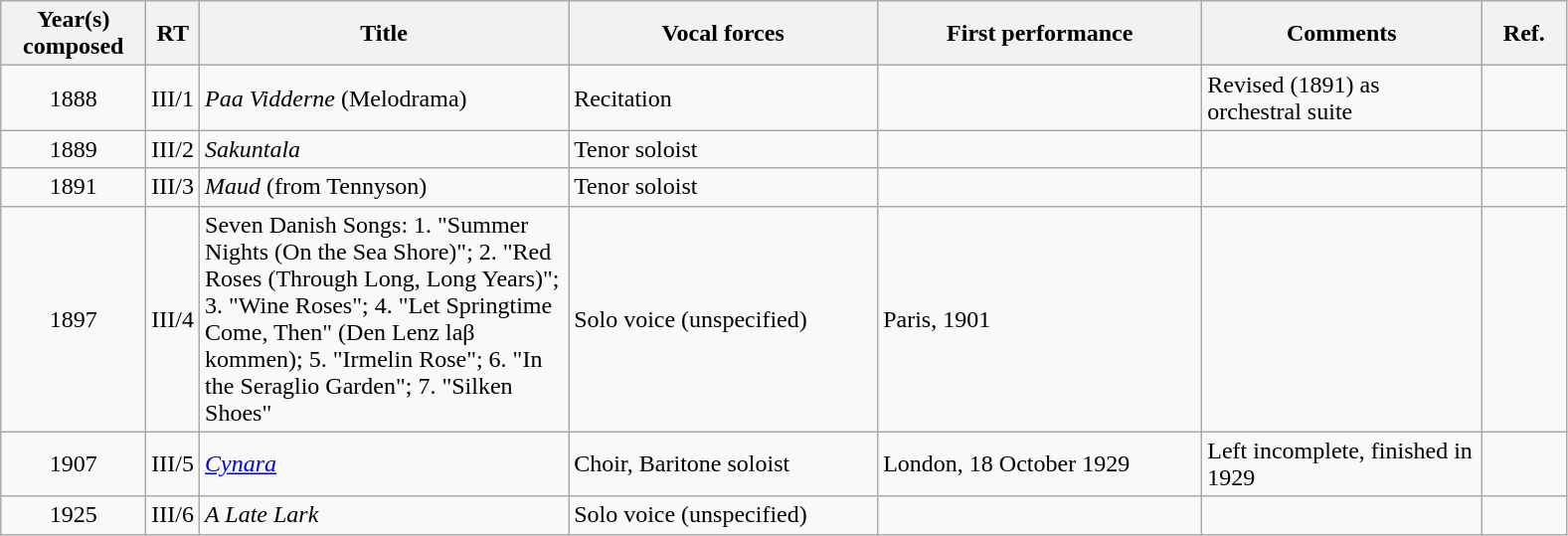<table Class = "wikitable sortable">
<tr>
<th width="90">Year(s) composed</th>
<th>RT</th>
<th width="240">Title</th>
<th width="200">Vocal forces</th>
<th width="210">First performance</th>
<th width="180">Comments</th>
<th width= "50">Ref.</th>
</tr>
<tr>
<td align= "center">1888</td>
<td>III/1</td>
<td><em>Paa Vidderne</em> (Melodrama)</td>
<td>Recitation</td>
<td></td>
<td>Revised (1891) as orchestral suite</td>
<td></td>
</tr>
<tr>
<td align= "center">1889</td>
<td>III/2</td>
<td><em>Sakuntala</em></td>
<td>Tenor soloist</td>
<td></td>
<td></td>
<td></td>
</tr>
<tr>
<td align= "center">1891</td>
<td>III/3</td>
<td><em>Maud</em> (from Tennyson)</td>
<td>Tenor soloist</td>
<td></td>
<td></td>
<td></td>
</tr>
<tr>
<td align= "center">1897</td>
<td>III/4</td>
<td>Seven Danish Songs: 1. "Summer Nights (On the Sea Shore)"; 2. "Red Roses (Through Long, Long Years)"; 3. "Wine Roses"; 4. "Let Springtime Come, Then" (Den Lenz laβ kommen); 5. "Irmelin Rose"; 6. "In the Seraglio Garden"; 7. "Silken Shoes"</td>
<td>Solo voice (unspecified)</td>
<td>Paris, 1901</td>
<td></td>
<td></td>
</tr>
<tr>
<td align= "center">1907</td>
<td>III/5</td>
<td><em><a href='#'>Cynara</a></em></td>
<td>Choir, Baritone soloist</td>
<td>London, 18 October 1929</td>
<td>Left incomplete, finished in 1929</td>
<td></td>
</tr>
<tr>
<td align= "center">1925</td>
<td>III/6</td>
<td><em>A Late Lark</em></td>
<td>Solo voice (unspecified)</td>
<td></td>
<td></td>
<td></td>
</tr>
</table>
